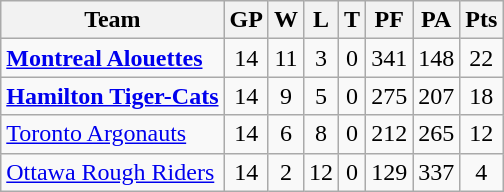<table class="wikitable">
<tr>
<th>Team</th>
<th>GP</th>
<th>W</th>
<th>L</th>
<th>T</th>
<th>PF</th>
<th>PA</th>
<th>Pts</th>
</tr>
<tr align="center">
<td align="left"><strong><a href='#'>Montreal Alouettes</a></strong></td>
<td>14</td>
<td>11</td>
<td>3</td>
<td>0</td>
<td>341</td>
<td>148</td>
<td>22</td>
</tr>
<tr align="center">
<td align="left"><strong><a href='#'>Hamilton Tiger-Cats</a></strong></td>
<td>14</td>
<td>9</td>
<td>5</td>
<td>0</td>
<td>275</td>
<td>207</td>
<td>18</td>
</tr>
<tr align="center">
<td align="left"><a href='#'>Toronto Argonauts</a></td>
<td>14</td>
<td>6</td>
<td>8</td>
<td>0</td>
<td>212</td>
<td>265</td>
<td>12</td>
</tr>
<tr align="center">
<td align="left"><a href='#'>Ottawa Rough Riders</a></td>
<td>14</td>
<td>2</td>
<td>12</td>
<td>0</td>
<td>129</td>
<td>337</td>
<td>4</td>
</tr>
</table>
